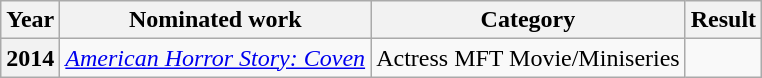<table class="wikitable plainrowheaders">
<tr>
<th scope="col">Year</th>
<th scope="col">Nominated work</th>
<th scope="col">Category</th>
<th scope="col">Result</th>
</tr>
<tr>
<th scope="row" style="text-align:center;">2014</th>
<td><em><a href='#'>American Horror Story: Coven</a></em><br></td>
<td>Actress MFT Movie/Miniseries</td>
<td></td>
</tr>
</table>
